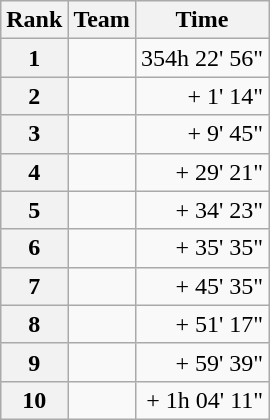<table class="wikitable">
<tr>
<th scope="col">Rank</th>
<th scope="col">Team</th>
<th scope="col">Time</th>
</tr>
<tr>
<th scope="row">1</th>
<td></td>
<td style="text-align:right;">354h 22' 56"</td>
</tr>
<tr>
<th scope="row">2</th>
<td></td>
<td style="text-align:right;">+ 1' 14"</td>
</tr>
<tr>
<th scope="row">3</th>
<td></td>
<td style="text-align:right;">+ 9' 45"</td>
</tr>
<tr>
<th scope="row">4</th>
<td></td>
<td style="text-align:right;">+ 29' 21"</td>
</tr>
<tr>
<th scope="row">5</th>
<td></td>
<td style="text-align:right;">+ 34' 23"</td>
</tr>
<tr>
<th scope="row">6</th>
<td></td>
<td style="text-align:right;">+ 35' 35"</td>
</tr>
<tr>
<th scope="row">7</th>
<td></td>
<td style="text-align:right;">+ 45' 35"</td>
</tr>
<tr>
<th scope="row">8</th>
<td></td>
<td style="text-align:right;">+ 51' 17"</td>
</tr>
<tr>
<th scope="row">9</th>
<td></td>
<td style="text-align:right;">+ 59' 39"</td>
</tr>
<tr>
<th scope="row">10</th>
<td></td>
<td style="text-align:right;">+ 1h 04' 11"</td>
</tr>
</table>
